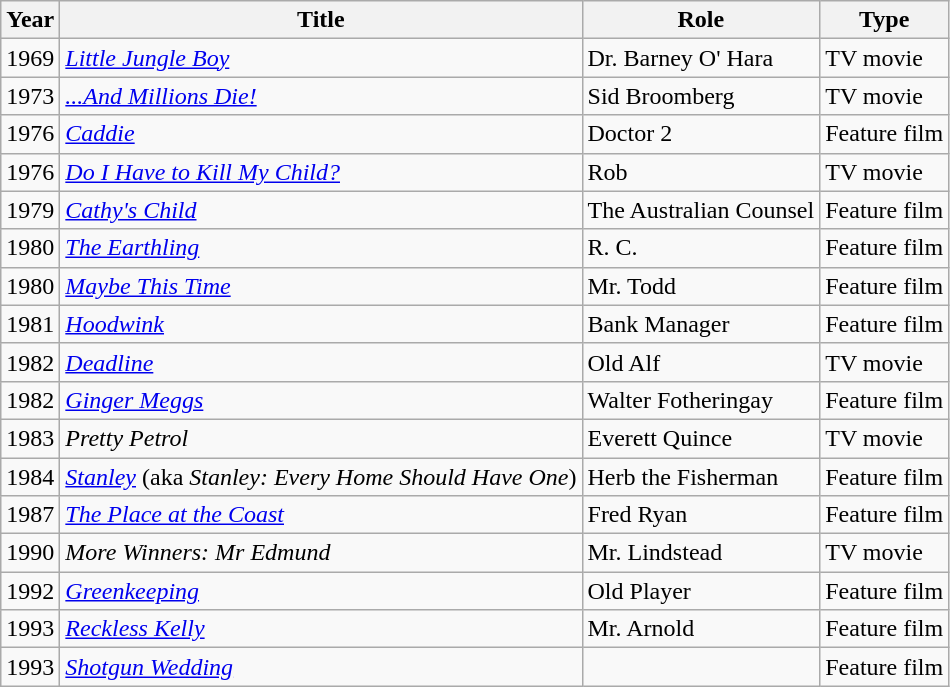<table class="wikitable">
<tr>
<th>Year</th>
<th>Title</th>
<th>Role</th>
<th>Type</th>
</tr>
<tr>
<td>1969</td>
<td><em><a href='#'>Little Jungle Boy</a></em></td>
<td>Dr. Barney O' Hara</td>
<td>TV movie</td>
</tr>
<tr>
<td>1973</td>
<td><em><a href='#'>...And Millions Die!</a></em></td>
<td>Sid Broomberg</td>
<td>TV movie</td>
</tr>
<tr>
<td>1976</td>
<td><em><a href='#'>Caddie</a></em></td>
<td>Doctor 2</td>
<td>Feature film</td>
</tr>
<tr>
<td>1976</td>
<td><em><a href='#'>Do I Have to Kill My Child?</a></em></td>
<td>Rob</td>
<td>TV movie</td>
</tr>
<tr>
<td>1979</td>
<td><em><a href='#'>Cathy's Child</a></em></td>
<td>The Australian Counsel</td>
<td>Feature film</td>
</tr>
<tr>
<td>1980</td>
<td><em><a href='#'>The Earthling</a></em></td>
<td>R. C.</td>
<td>Feature film</td>
</tr>
<tr>
<td>1980</td>
<td><em><a href='#'>Maybe This Time</a></em></td>
<td>Mr. Todd</td>
<td>Feature film</td>
</tr>
<tr>
<td>1981</td>
<td><em><a href='#'>Hoodwink</a></em></td>
<td>Bank Manager</td>
<td>Feature film</td>
</tr>
<tr>
<td>1982</td>
<td><em><a href='#'>Deadline</a></em></td>
<td>Old Alf</td>
<td>TV movie</td>
</tr>
<tr>
<td>1982</td>
<td><em><a href='#'>Ginger Meggs</a></em></td>
<td>Walter Fotheringay</td>
<td>Feature film</td>
</tr>
<tr>
<td>1983</td>
<td><em>Pretty Petrol</em></td>
<td>Everett Quince</td>
<td>TV movie</td>
</tr>
<tr>
<td>1984</td>
<td><em><a href='#'>Stanley</a></em> (aka <em>Stanley: Every Home Should Have One</em>)</td>
<td>Herb the Fisherman</td>
<td>Feature film</td>
</tr>
<tr>
<td>1987</td>
<td><em><a href='#'>The Place at the Coast</a></em></td>
<td>Fred Ryan</td>
<td>Feature film</td>
</tr>
<tr>
<td>1990</td>
<td><em>More Winners: Mr Edmund</em></td>
<td>Mr. Lindstead</td>
<td>TV movie</td>
</tr>
<tr>
<td>1992</td>
<td><em><a href='#'>Greenkeeping</a></em></td>
<td>Old Player</td>
<td>Feature film</td>
</tr>
<tr>
<td>1993</td>
<td><em><a href='#'>Reckless Kelly</a></em></td>
<td>Mr. Arnold</td>
<td>Feature film</td>
</tr>
<tr>
<td>1993</td>
<td><em><a href='#'>Shotgun Wedding</a></em></td>
<td></td>
<td>Feature film</td>
</tr>
</table>
